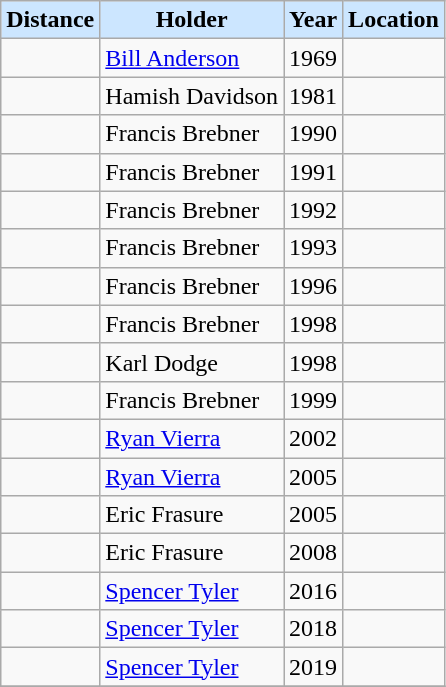<table class="wikitable sortable">
<tr>
<th style="background: #cce6ff;">Distance</th>
<th style="background: #cce6ff;">Holder</th>
<th style="background: #cce6ff;">Year</th>
<th style="background: #cce6ff;">Location</th>
</tr>
<tr>
<td></td>
<td> <a href='#'>Bill Anderson</a></td>
<td>1969</td>
<td></td>
</tr>
<tr>
<td></td>
<td> Hamish Davidson</td>
<td>1981</td>
<td></td>
</tr>
<tr>
<td></td>
<td> Francis Brebner</td>
<td>1990</td>
<td></td>
</tr>
<tr>
<td></td>
<td> Francis Brebner</td>
<td>1991</td>
<td></td>
</tr>
<tr>
<td></td>
<td> Francis Brebner</td>
<td>1992</td>
<td></td>
</tr>
<tr>
<td></td>
<td> Francis Brebner</td>
<td>1993</td>
<td></td>
</tr>
<tr>
<td></td>
<td> Francis Brebner</td>
<td>1996</td>
<td></td>
</tr>
<tr>
<td></td>
<td> Francis Brebner</td>
<td>1998</td>
<td></td>
</tr>
<tr>
<td></td>
<td> Karl Dodge</td>
<td>1998</td>
<td></td>
</tr>
<tr>
<td></td>
<td> Francis Brebner</td>
<td>1999</td>
<td></td>
</tr>
<tr>
<td></td>
<td> <a href='#'>Ryan Vierra</a></td>
<td>2002</td>
<td></td>
</tr>
<tr>
<td></td>
<td> <a href='#'>Ryan Vierra</a></td>
<td>2005</td>
<td></td>
</tr>
<tr>
<td></td>
<td> Eric Frasure</td>
<td>2005</td>
<td></td>
</tr>
<tr>
<td></td>
<td> Eric Frasure</td>
<td>2008</td>
<td></td>
</tr>
<tr>
<td></td>
<td> <a href='#'>Spencer Tyler</a></td>
<td>2016</td>
<td></td>
</tr>
<tr>
<td></td>
<td> <a href='#'>Spencer Tyler</a></td>
<td>2018</td>
<td></td>
</tr>
<tr>
<td></td>
<td> <a href='#'>Spencer Tyler</a></td>
<td>2019</td>
<td></td>
</tr>
<tr>
</tr>
</table>
